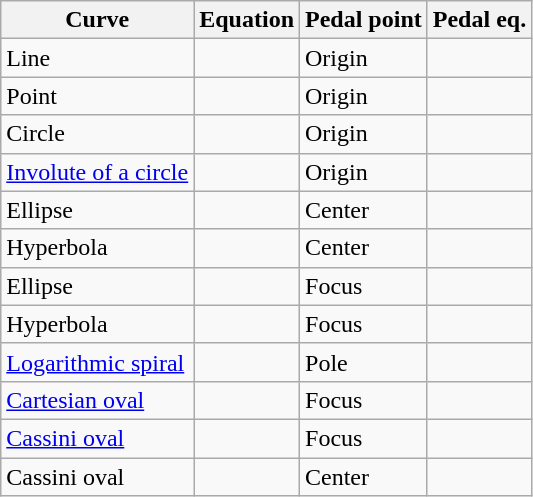<table class="wikitable">
<tr>
<th>Curve</th>
<th>Equation</th>
<th>Pedal point</th>
<th>Pedal eq.</th>
</tr>
<tr>
<td>Line</td>
<td></td>
<td>Origin</td>
<td></td>
</tr>
<tr>
<td>Point</td>
<td></td>
<td>Origin</td>
<td></td>
</tr>
<tr>
<td>Circle</td>
<td></td>
<td>Origin</td>
<td></td>
</tr>
<tr>
<td><a href='#'>Involute of a circle</a></td>
<td></td>
<td>Origin</td>
<td></td>
</tr>
<tr>
<td>Ellipse</td>
<td></td>
<td>Center</td>
<td></td>
</tr>
<tr>
<td>Hyperbola</td>
<td></td>
<td>Center</td>
<td></td>
</tr>
<tr>
<td>Ellipse</td>
<td></td>
<td>Focus</td>
<td></td>
</tr>
<tr>
<td>Hyperbola</td>
<td></td>
<td>Focus</td>
<td></td>
</tr>
<tr>
<td><a href='#'>Logarithmic spiral</a></td>
<td></td>
<td>Pole</td>
<td></td>
</tr>
<tr>
<td><a href='#'>Cartesian oval</a></td>
<td></td>
<td>Focus</td>
<td></td>
</tr>
<tr>
<td><a href='#'>Cassini oval</a></td>
<td></td>
<td>Focus</td>
<td></td>
</tr>
<tr>
<td>Cassini oval</td>
<td></td>
<td>Center</td>
<td></td>
</tr>
</table>
